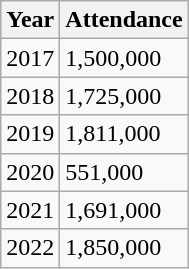<table class="wikitable">
<tr>
<th>Year</th>
<th>Attendance</th>
</tr>
<tr>
<td>2017</td>
<td>1,500,000</td>
</tr>
<tr>
<td>2018</td>
<td>1,725,000</td>
</tr>
<tr>
<td>2019</td>
<td>1,811,000</td>
</tr>
<tr>
<td>2020</td>
<td>551,000</td>
</tr>
<tr>
<td>2021</td>
<td>1,691,000</td>
</tr>
<tr>
<td>2022</td>
<td>1,850,000</td>
</tr>
</table>
